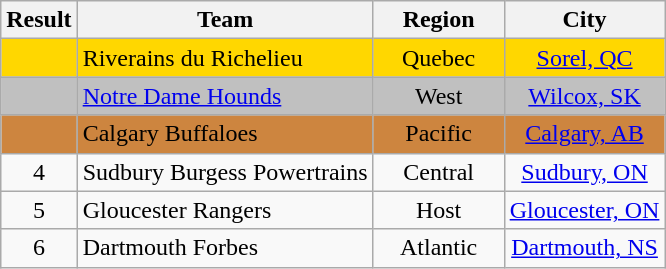<table class="wikitable" style="text-align: center;">
<tr>
<th width=20>Result</th>
<th>Team</th>
<th width=80>Region</th>
<th>City</th>
</tr>
<tr align="center" bgcolor=gold>
<td></td>
<td align="left">Riverains du Richelieu</td>
<td>Quebec</td>
<td><a href='#'>Sorel, QC</a></td>
</tr>
<tr align="center" bgcolor=silver>
<td></td>
<td align="left"><a href='#'>Notre Dame Hounds</a></td>
<td>West</td>
<td><a href='#'>Wilcox, SK</a></td>
</tr>
<tr align="center" bgcolor=Peru>
<td></td>
<td align="left">Calgary Buffaloes</td>
<td>Pacific</td>
<td><a href='#'>Calgary, AB</a></td>
</tr>
<tr>
<td>4</td>
<td align="left">Sudbury Burgess Powertrains</td>
<td>Central</td>
<td><a href='#'>Sudbury, ON</a></td>
</tr>
<tr>
<td>5</td>
<td align="left">Gloucester Rangers</td>
<td>Host</td>
<td><a href='#'>Gloucester, ON</a></td>
</tr>
<tr>
<td>6</td>
<td align="left">Dartmouth Forbes</td>
<td>Atlantic</td>
<td><a href='#'>Dartmouth, NS</a></td>
</tr>
</table>
